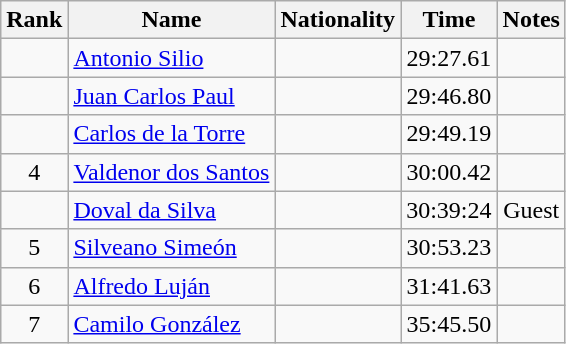<table class="wikitable sortable" style="text-align:center">
<tr>
<th>Rank</th>
<th>Name</th>
<th>Nationality</th>
<th>Time</th>
<th>Notes</th>
</tr>
<tr>
<td align=center></td>
<td align=left><a href='#'>Antonio Silio</a></td>
<td align=left></td>
<td>29:27.61</td>
<td></td>
</tr>
<tr>
<td align=center></td>
<td align=left><a href='#'>Juan Carlos Paul</a></td>
<td align=left></td>
<td>29:46.80</td>
<td></td>
</tr>
<tr>
<td align=center></td>
<td align=left><a href='#'>Carlos de la Torre</a></td>
<td align=left></td>
<td>29:49.19</td>
<td></td>
</tr>
<tr>
<td align=center>4</td>
<td align=left><a href='#'>Valdenor dos Santos</a></td>
<td align=left></td>
<td>30:00.42</td>
<td></td>
</tr>
<tr>
<td align=center></td>
<td align=left><a href='#'>Doval da Silva</a></td>
<td align=left></td>
<td>30:39:24</td>
<td>Guest</td>
</tr>
<tr>
<td align=center>5</td>
<td align=left><a href='#'>Silveano Simeón</a></td>
<td align=left></td>
<td>30:53.23</td>
<td></td>
</tr>
<tr>
<td align=center>6</td>
<td align=left><a href='#'>Alfredo Luján</a></td>
<td align=left></td>
<td>31:41.63</td>
<td></td>
</tr>
<tr>
<td align=center>7</td>
<td align=left><a href='#'>Camilo González</a></td>
<td align=left></td>
<td>35:45.50</td>
<td></td>
</tr>
</table>
